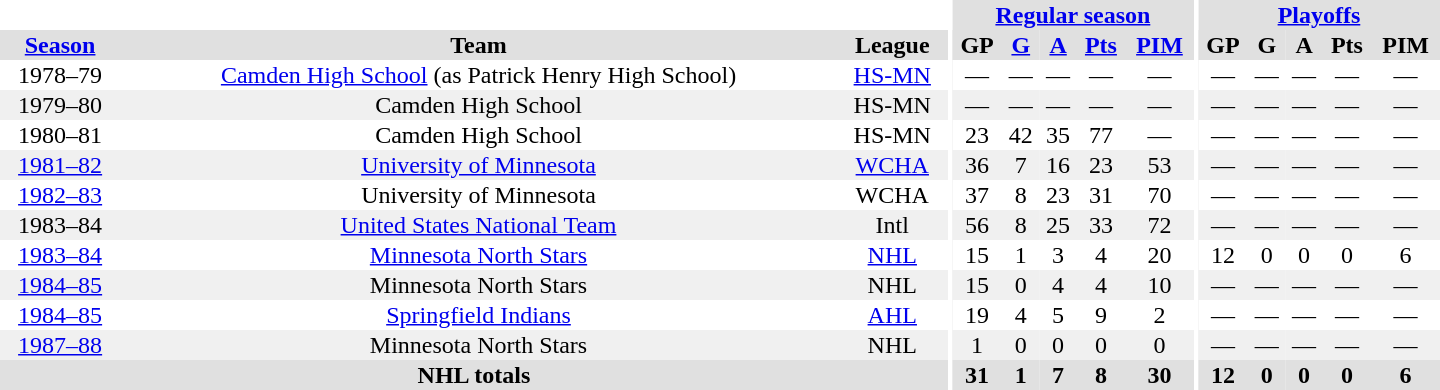<table border="0" cellpadding="1" cellspacing="0" style="text-align:center; width:60em">
<tr bgcolor="#e0e0e0">
<th colspan="3" bgcolor="#ffffff"></th>
<th rowspan="100" bgcolor="#ffffff"></th>
<th colspan="5"><a href='#'>Regular season</a></th>
<th rowspan="100" bgcolor="#ffffff"></th>
<th colspan="5"><a href='#'>Playoffs</a></th>
</tr>
<tr bgcolor="#e0e0e0">
<th><a href='#'>Season</a></th>
<th>Team</th>
<th>League</th>
<th>GP</th>
<th><a href='#'>G</a></th>
<th><a href='#'>A</a></th>
<th><a href='#'>Pts</a></th>
<th><a href='#'>PIM</a></th>
<th>GP</th>
<th>G</th>
<th>A</th>
<th>Pts</th>
<th>PIM</th>
</tr>
<tr>
<td>1978–79</td>
<td><a href='#'>Camden High School</a> (as Patrick Henry High School)</td>
<td><a href='#'>HS-MN</a></td>
<td>—</td>
<td>—</td>
<td>—</td>
<td>—</td>
<td>—</td>
<td>—</td>
<td>—</td>
<td>—</td>
<td>—</td>
<td>—</td>
</tr>
<tr bgcolor="#f0f0f0">
<td>1979–80</td>
<td>Camden High School</td>
<td>HS-MN</td>
<td>—</td>
<td>—</td>
<td>—</td>
<td>—</td>
<td>—</td>
<td>—</td>
<td>—</td>
<td>—</td>
<td>—</td>
<td>—</td>
</tr>
<tr>
<td>1980–81</td>
<td>Camden High School</td>
<td>HS-MN</td>
<td>23</td>
<td>42</td>
<td>35</td>
<td>77</td>
<td>—</td>
<td>—</td>
<td>—</td>
<td>—</td>
<td>—</td>
<td>—</td>
</tr>
<tr bgcolor="#f0f0f0">
<td><a href='#'>1981–82</a></td>
<td><a href='#'>University of Minnesota</a></td>
<td><a href='#'>WCHA</a></td>
<td>36</td>
<td>7</td>
<td>16</td>
<td>23</td>
<td>53</td>
<td>—</td>
<td>—</td>
<td>—</td>
<td>—</td>
<td>—</td>
</tr>
<tr>
<td><a href='#'>1982–83</a></td>
<td>University of Minnesota</td>
<td>WCHA</td>
<td>37</td>
<td>8</td>
<td>23</td>
<td>31</td>
<td>70</td>
<td>—</td>
<td>—</td>
<td>—</td>
<td>—</td>
<td>—</td>
</tr>
<tr bgcolor="#f0f0f0">
<td>1983–84</td>
<td><a href='#'>United States National Team</a></td>
<td>Intl</td>
<td>56</td>
<td>8</td>
<td>25</td>
<td>33</td>
<td>72</td>
<td>—</td>
<td>—</td>
<td>—</td>
<td>—</td>
<td>—</td>
</tr>
<tr>
<td><a href='#'>1983–84</a></td>
<td><a href='#'>Minnesota North Stars</a></td>
<td><a href='#'>NHL</a></td>
<td>15</td>
<td>1</td>
<td>3</td>
<td>4</td>
<td>20</td>
<td>12</td>
<td>0</td>
<td>0</td>
<td>0</td>
<td>6</td>
</tr>
<tr bgcolor="#f0f0f0">
<td><a href='#'>1984–85</a></td>
<td>Minnesota North Stars</td>
<td>NHL</td>
<td>15</td>
<td>0</td>
<td>4</td>
<td>4</td>
<td>10</td>
<td>—</td>
<td>—</td>
<td>—</td>
<td>—</td>
<td>—</td>
</tr>
<tr>
<td><a href='#'>1984–85</a></td>
<td><a href='#'>Springfield Indians</a></td>
<td><a href='#'>AHL</a></td>
<td>19</td>
<td>4</td>
<td>5</td>
<td>9</td>
<td>2</td>
<td>—</td>
<td>—</td>
<td>—</td>
<td>—</td>
<td>—</td>
</tr>
<tr bgcolor="#f0f0f0">
<td><a href='#'>1987–88</a></td>
<td>Minnesota North Stars</td>
<td>NHL</td>
<td>1</td>
<td>0</td>
<td>0</td>
<td>0</td>
<td>0</td>
<td>—</td>
<td>—</td>
<td>—</td>
<td>—</td>
<td>—</td>
</tr>
<tr bgcolor="#e0e0e0">
<th colspan="3">NHL totals</th>
<th>31</th>
<th>1</th>
<th>7</th>
<th>8</th>
<th>30</th>
<th>12</th>
<th>0</th>
<th>0</th>
<th>0</th>
<th>6</th>
</tr>
</table>
